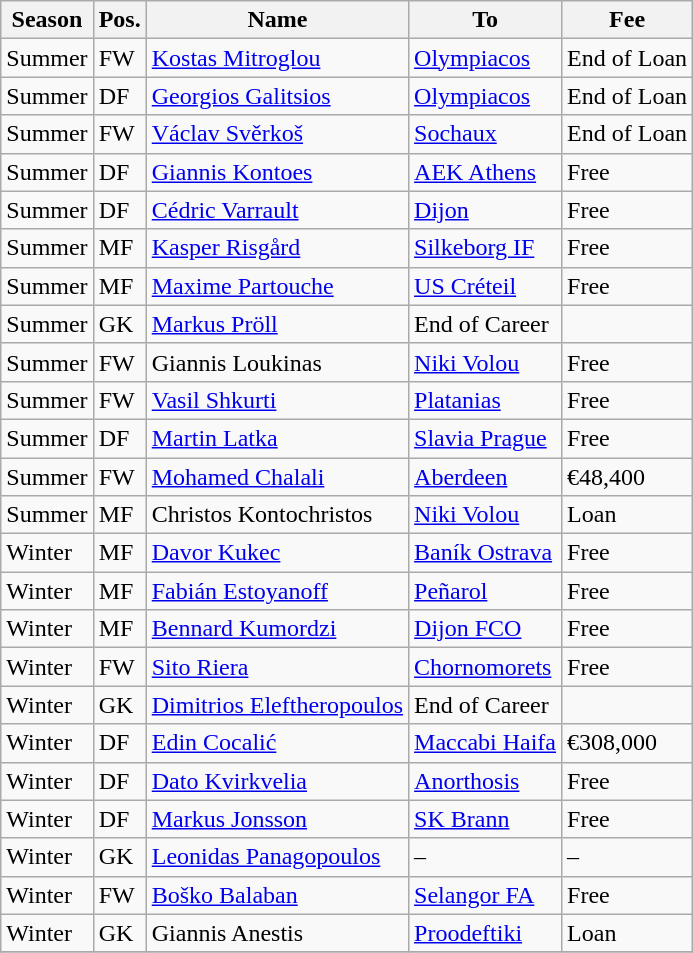<table class="wikitable">
<tr>
<th>Season</th>
<th>Pos.</th>
<th>Name</th>
<th>To</th>
<th>Fee</th>
</tr>
<tr>
<td>Summer</td>
<td>FW</td>
<td> <a href='#'>Kostas Mitroglou</a></td>
<td> <a href='#'>Olympiacos</a></td>
<td>End of Loan</td>
</tr>
<tr>
<td>Summer</td>
<td>DF</td>
<td> <a href='#'>Georgios Galitsios</a></td>
<td> <a href='#'>Olympiacos</a></td>
<td>End of Loan</td>
</tr>
<tr>
<td>Summer</td>
<td>FW</td>
<td> <a href='#'>Václav Svěrkoš</a></td>
<td> <a href='#'>Sochaux</a></td>
<td>End of Loan</td>
</tr>
<tr>
<td>Summer</td>
<td>DF</td>
<td> <a href='#'>Giannis Kontoes</a></td>
<td> <a href='#'>AEK Athens</a></td>
<td>Free</td>
</tr>
<tr>
<td>Summer</td>
<td>DF</td>
<td> <a href='#'>Cédric Varrault</a></td>
<td> <a href='#'>Dijon</a></td>
<td>Free</td>
</tr>
<tr>
<td>Summer</td>
<td>MF</td>
<td> <a href='#'>Kasper Risgård</a></td>
<td> <a href='#'>Silkeborg IF</a></td>
<td>Free</td>
</tr>
<tr>
<td>Summer</td>
<td>MF</td>
<td> <a href='#'>Maxime Partouche</a></td>
<td> <a href='#'>US Créteil</a></td>
<td>Free</td>
</tr>
<tr>
<td>Summer</td>
<td>GK</td>
<td> <a href='#'>Markus Pröll</a></td>
<td>End of Career</td>
</tr>
<tr>
<td>Summer</td>
<td>FW</td>
<td> Giannis Loukinas</td>
<td> <a href='#'>Niki Volou</a></td>
<td>Free</td>
</tr>
<tr>
<td>Summer</td>
<td>FW</td>
<td> <a href='#'>Vasil Shkurti</a></td>
<td> <a href='#'>Platanias</a></td>
<td>Free</td>
</tr>
<tr>
<td>Summer</td>
<td>DF</td>
<td> <a href='#'>Martin Latka</a></td>
<td> <a href='#'>Slavia Prague</a></td>
<td>Free</td>
</tr>
<tr>
<td>Summer</td>
<td>FW</td>
<td> <a href='#'>Mohamed Chalali</a></td>
<td> <a href='#'>Aberdeen</a></td>
<td>€48,400</td>
</tr>
<tr>
<td>Summer</td>
<td>MF</td>
<td> Christos Kontochristos</td>
<td> <a href='#'>Niki Volou</a></td>
<td>Loan</td>
</tr>
<tr>
<td>Winter</td>
<td>MF</td>
<td> <a href='#'>Davor Kukec</a></td>
<td> <a href='#'>Baník Ostrava</a></td>
<td>Free</td>
</tr>
<tr>
<td>Winter</td>
<td>MF</td>
<td> <a href='#'>Fabián Estoyanoff</a></td>
<td> <a href='#'>Peñarol</a></td>
<td>Free</td>
</tr>
<tr>
<td>Winter</td>
<td>MF</td>
<td> <a href='#'>Bennard Kumordzi</a></td>
<td> <a href='#'>Dijon FCO</a></td>
<td>Free</td>
</tr>
<tr>
<td>Winter</td>
<td>FW</td>
<td> <a href='#'>Sito Riera</a></td>
<td> <a href='#'>Chornomorets</a></td>
<td>Free</td>
</tr>
<tr>
<td>Winter</td>
<td>GK</td>
<td> <a href='#'>Dimitrios Eleftheropoulos</a></td>
<td>End of Career</td>
</tr>
<tr>
<td>Winter</td>
<td>DF</td>
<td> <a href='#'>Edin Cocalić</a></td>
<td> <a href='#'>Maccabi Haifa</a></td>
<td>€308,000</td>
</tr>
<tr>
<td>Winter</td>
<td>DF</td>
<td> <a href='#'>Dato Kvirkvelia</a></td>
<td> <a href='#'>Anorthosis</a></td>
<td>Free</td>
</tr>
<tr>
<td>Winter</td>
<td>DF</td>
<td> <a href='#'>Markus Jonsson</a></td>
<td> <a href='#'>SK Brann</a></td>
<td>Free</td>
</tr>
<tr>
<td>Winter</td>
<td>GK</td>
<td> <a href='#'>Leonidas Panagopoulos</a></td>
<td>–</td>
<td>–</td>
</tr>
<tr>
<td>Winter</td>
<td>FW</td>
<td> <a href='#'>Boško Balaban</a></td>
<td> <a href='#'>Selangor FA</a></td>
<td>Free</td>
</tr>
<tr>
<td>Winter</td>
<td>GK</td>
<td> Giannis Anestis</td>
<td> <a href='#'>Proodeftiki</a></td>
<td>Loan</td>
</tr>
<tr>
</tr>
</table>
